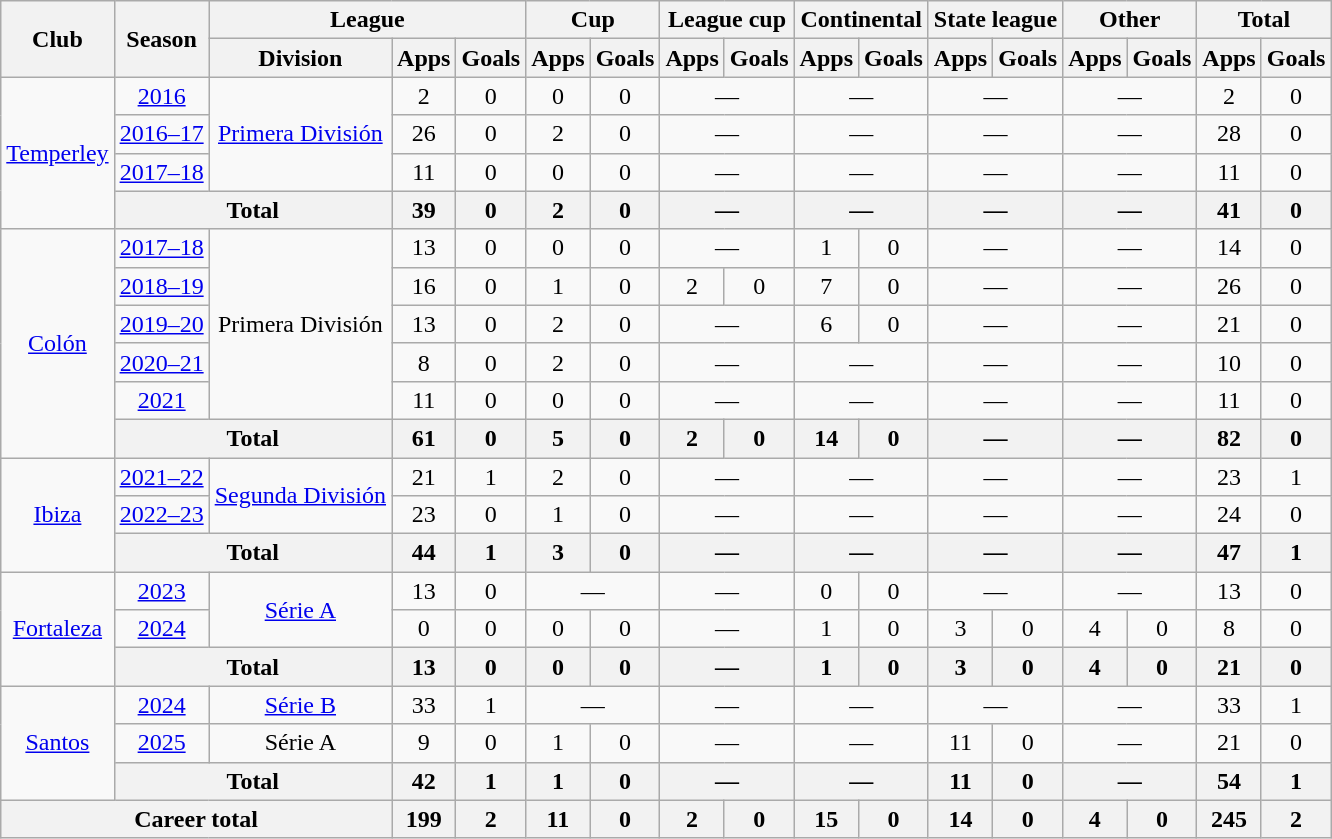<table class="wikitable" style="text-align:center">
<tr>
<th rowspan="2">Club</th>
<th rowspan="2">Season</th>
<th colspan="3">League</th>
<th colspan="2">Cup</th>
<th colspan="2">League cup</th>
<th colspan="2">Continental</th>
<th colspan="2">State league</th>
<th colspan="2">Other</th>
<th colspan="2">Total</th>
</tr>
<tr>
<th>Division</th>
<th>Apps</th>
<th>Goals</th>
<th>Apps</th>
<th>Goals</th>
<th>Apps</th>
<th>Goals</th>
<th>Apps</th>
<th>Goals</th>
<th>Apps</th>
<th>Goals</th>
<th>Apps</th>
<th>Goals</th>
<th>Apps</th>
<th>Goals</th>
</tr>
<tr>
<td rowspan="4"><a href='#'>Temperley</a></td>
<td><a href='#'>2016</a></td>
<td rowspan="3"><a href='#'>Primera División</a></td>
<td>2</td>
<td>0</td>
<td>0</td>
<td>0</td>
<td colspan="2">—</td>
<td colspan="2">—</td>
<td colspan="2">—</td>
<td colspan="2">—</td>
<td>2</td>
<td>0</td>
</tr>
<tr>
<td><a href='#'>2016–17</a></td>
<td>26</td>
<td>0</td>
<td>2</td>
<td>0</td>
<td colspan="2">—</td>
<td colspan="2">—</td>
<td colspan="2">—</td>
<td colspan="2">—</td>
<td>28</td>
<td>0</td>
</tr>
<tr>
<td><a href='#'>2017–18</a></td>
<td>11</td>
<td>0</td>
<td>0</td>
<td>0</td>
<td colspan="2">—</td>
<td colspan="2">—</td>
<td colspan="2">—</td>
<td colspan="2">—</td>
<td>11</td>
<td>0</td>
</tr>
<tr>
<th colspan="2">Total</th>
<th>39</th>
<th>0</th>
<th>2</th>
<th>0</th>
<th colspan="2">—</th>
<th colspan="2">—</th>
<th colspan="2">—</th>
<th colspan="2">—</th>
<th>41</th>
<th>0</th>
</tr>
<tr>
<td rowspan="6"><a href='#'>Colón</a></td>
<td><a href='#'>2017–18</a></td>
<td rowspan="5">Primera División</td>
<td>13</td>
<td>0</td>
<td>0</td>
<td>0</td>
<td colspan="2">—</td>
<td>1</td>
<td>0</td>
<td colspan="2">—</td>
<td colspan="2">—</td>
<td>14</td>
<td>0</td>
</tr>
<tr>
<td><a href='#'>2018–19</a></td>
<td>16</td>
<td>0</td>
<td>1</td>
<td>0</td>
<td>2</td>
<td>0</td>
<td>7</td>
<td>0</td>
<td colspan="2">—</td>
<td colspan="2">—</td>
<td>26</td>
<td>0</td>
</tr>
<tr>
<td><a href='#'>2019–20</a></td>
<td>13</td>
<td>0</td>
<td>2</td>
<td>0</td>
<td colspan="2">—</td>
<td>6</td>
<td>0</td>
<td colspan="2">—</td>
<td colspan="2">—</td>
<td>21</td>
<td>0</td>
</tr>
<tr>
<td><a href='#'>2020–21</a></td>
<td>8</td>
<td>0</td>
<td>2</td>
<td>0</td>
<td colspan="2">—</td>
<td colspan="2">—</td>
<td colspan="2">—</td>
<td colspan="2">—</td>
<td>10</td>
<td>0</td>
</tr>
<tr>
<td><a href='#'>2021</a></td>
<td>11</td>
<td>0</td>
<td>0</td>
<td>0</td>
<td colspan="2">—</td>
<td colspan="2">—</td>
<td colspan="2">—</td>
<td colspan="2">—</td>
<td>11</td>
<td>0</td>
</tr>
<tr>
<th colspan="2">Total</th>
<th>61</th>
<th>0</th>
<th>5</th>
<th>0</th>
<th>2</th>
<th>0</th>
<th>14</th>
<th>0</th>
<th colspan="2">—</th>
<th colspan="2">—</th>
<th>82</th>
<th>0</th>
</tr>
<tr>
<td rowspan="3"><a href='#'>Ibiza</a></td>
<td><a href='#'>2021–22</a></td>
<td rowspan="2"><a href='#'>Segunda División</a></td>
<td>21</td>
<td>1</td>
<td>2</td>
<td>0</td>
<td colspan="2">—</td>
<td colspan="2">—</td>
<td colspan="2">—</td>
<td colspan="2">—</td>
<td>23</td>
<td>1</td>
</tr>
<tr>
<td><a href='#'>2022–23</a></td>
<td>23</td>
<td>0</td>
<td>1</td>
<td>0</td>
<td colspan="2">—</td>
<td colspan="2">—</td>
<td colspan="2">—</td>
<td colspan="2">—</td>
<td>24</td>
<td>0</td>
</tr>
<tr>
<th colspan="2">Total</th>
<th>44</th>
<th>1</th>
<th>3</th>
<th>0</th>
<th colspan="2">—</th>
<th colspan="2">—</th>
<th colspan="2">—</th>
<th colspan="2">—</th>
<th>47</th>
<th>1</th>
</tr>
<tr>
<td rowspan="3"><a href='#'>Fortaleza</a></td>
<td><a href='#'>2023</a></td>
<td rowspan="2"><a href='#'>Série A</a></td>
<td>13</td>
<td>0</td>
<td colspan="2">—</td>
<td colspan="2">—</td>
<td>0</td>
<td>0</td>
<td colspan="2">—</td>
<td colspan="2">—</td>
<td>13</td>
<td>0</td>
</tr>
<tr>
<td><a href='#'>2024</a></td>
<td>0</td>
<td>0</td>
<td>0</td>
<td>0</td>
<td colspan="2">—</td>
<td>1</td>
<td>0</td>
<td>3</td>
<td>0</td>
<td>4</td>
<td>0</td>
<td>8</td>
<td>0</td>
</tr>
<tr>
<th colspan="2">Total</th>
<th>13</th>
<th>0</th>
<th>0</th>
<th>0</th>
<th colspan="2">—</th>
<th>1</th>
<th>0</th>
<th>3</th>
<th>0</th>
<th>4</th>
<th>0</th>
<th>21</th>
<th>0</th>
</tr>
<tr>
<td rowspan="3"><a href='#'>Santos</a></td>
<td><a href='#'>2024</a></td>
<td><a href='#'>Série B</a></td>
<td>33</td>
<td>1</td>
<td colspan="2">—</td>
<td colspan="2">—</td>
<td colspan="2">—</td>
<td colspan="2">—</td>
<td colspan="2">—</td>
<td>33</td>
<td>1</td>
</tr>
<tr>
<td><a href='#'>2025</a></td>
<td>Série A</td>
<td>9</td>
<td>0</td>
<td>1</td>
<td>0</td>
<td colspan="2">—</td>
<td colspan="2">—</td>
<td>11</td>
<td>0</td>
<td colspan="2">—</td>
<td>21</td>
<td>0</td>
</tr>
<tr>
<th colspan="2">Total</th>
<th>42</th>
<th>1</th>
<th>1</th>
<th>0</th>
<th colspan="2">—</th>
<th colspan="2">—</th>
<th>11</th>
<th>0</th>
<th colspan="2">—</th>
<th>54</th>
<th>1</th>
</tr>
<tr>
<th colspan="3">Career total</th>
<th>199</th>
<th>2</th>
<th>11</th>
<th>0</th>
<th>2</th>
<th>0</th>
<th>15</th>
<th>0</th>
<th>14</th>
<th>0</th>
<th>4</th>
<th>0</th>
<th>245</th>
<th>2</th>
</tr>
</table>
